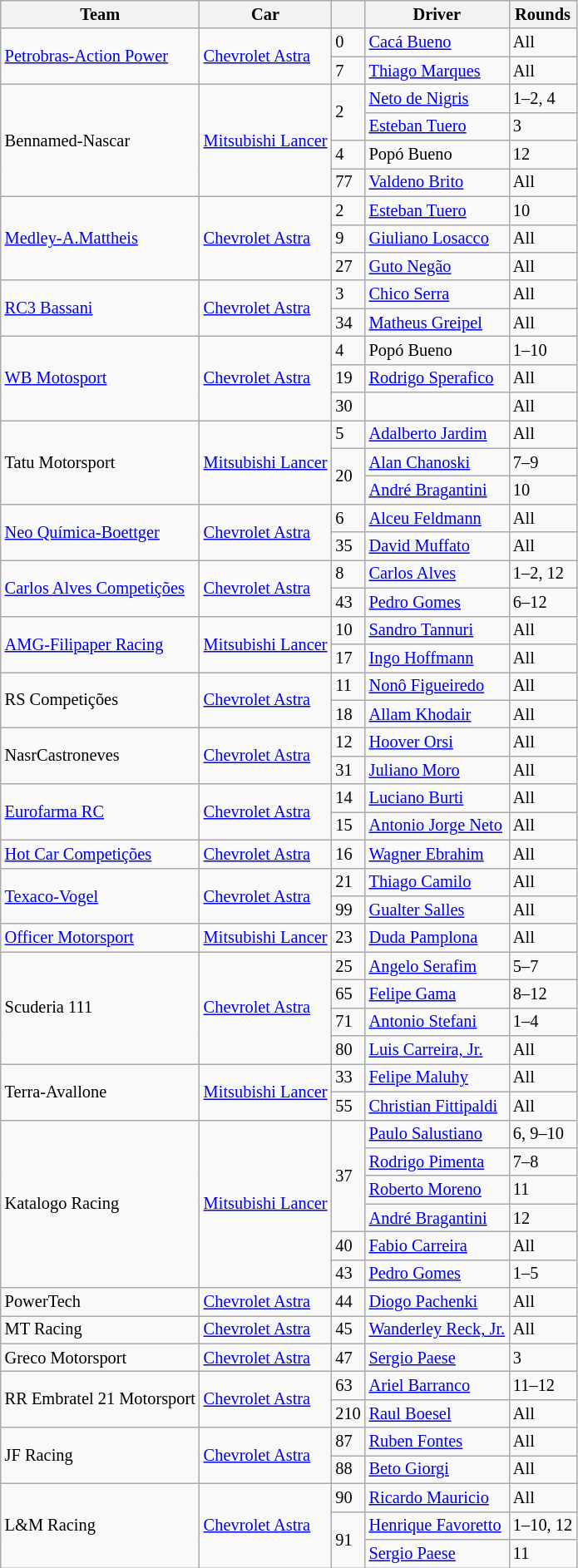<table class="wikitable" style="font-size: 85%;">
<tr>
<th>Team</th>
<th>Car</th>
<th></th>
<th>Driver</th>
<th>Rounds</th>
</tr>
<tr>
<td rowspan=2><a href='#'>Petrobras-Action Power</a></td>
<td rowspan=2><a href='#'>Chevrolet Astra</a></td>
<td>0</td>
<td><a href='#'>Cacá Bueno</a></td>
<td>All</td>
</tr>
<tr>
<td>7</td>
<td><a href='#'>Thiago Marques</a></td>
<td>All</td>
</tr>
<tr>
<td rowspan=4>Bennamed-Nascar</td>
<td rowspan=4><a href='#'>Mitsubishi Lancer</a></td>
<td rowspan=2>2</td>
<td><a href='#'>Neto de Nigris</a></td>
<td>1–2, 4</td>
</tr>
<tr>
<td><a href='#'>Esteban Tuero</a></td>
<td>3</td>
</tr>
<tr>
<td>4</td>
<td>Popó Bueno</td>
<td>12</td>
</tr>
<tr>
<td>77</td>
<td><a href='#'>Valdeno Brito</a></td>
<td>All</td>
</tr>
<tr>
<td rowspan=3><a href='#'>Medley-A.Mattheis</a></td>
<td rowspan=3><a href='#'>Chevrolet Astra</a></td>
<td>2</td>
<td><a href='#'>Esteban Tuero</a></td>
<td>10</td>
</tr>
<tr>
<td>9</td>
<td><a href='#'>Giuliano Losacco</a></td>
<td>All</td>
</tr>
<tr>
<td>27</td>
<td><a href='#'>Guto Negão</a></td>
<td>All</td>
</tr>
<tr>
<td rowspan=2><a href='#'>RC3 Bassani</a></td>
<td rowspan=2><a href='#'>Chevrolet Astra</a></td>
<td>3</td>
<td><a href='#'>Chico Serra</a></td>
<td>All</td>
</tr>
<tr>
<td>34</td>
<td><a href='#'>Matheus Greipel</a></td>
<td>All</td>
</tr>
<tr>
<td rowspan=3><a href='#'>WB Motosport</a></td>
<td rowspan=3><a href='#'>Chevrolet Astra</a></td>
<td>4</td>
<td>Popó Bueno</td>
<td>1–10</td>
</tr>
<tr>
<td>19</td>
<td><a href='#'>Rodrigo Sperafico</a></td>
<td>All</td>
</tr>
<tr>
<td>30</td>
<td></td>
<td>All</td>
</tr>
<tr>
<td rowspan=3>Tatu Motorsport</td>
<td rowspan=3><a href='#'>Mitsubishi Lancer</a></td>
<td>5</td>
<td><a href='#'>Adalberto Jardim</a></td>
<td>All</td>
</tr>
<tr>
<td rowspan=2>20</td>
<td><a href='#'>Alan Chanoski</a></td>
<td>7–9</td>
</tr>
<tr>
<td><a href='#'>André Bragantini</a></td>
<td>10</td>
</tr>
<tr>
<td rowspan=2><a href='#'>Neo Química-Boettger</a></td>
<td rowspan=2><a href='#'>Chevrolet Astra</a></td>
<td>6</td>
<td><a href='#'>Alceu Feldmann</a></td>
<td>All</td>
</tr>
<tr>
<td>35</td>
<td><a href='#'>David Muffato</a></td>
<td>All</td>
</tr>
<tr>
<td rowspan=2><a href='#'>Carlos Alves Competições</a></td>
<td rowspan=2><a href='#'>Chevrolet Astra</a></td>
<td>8</td>
<td><a href='#'>Carlos Alves</a></td>
<td>1–2, 12</td>
</tr>
<tr>
<td>43</td>
<td><a href='#'>Pedro Gomes</a></td>
<td>6–12</td>
</tr>
<tr>
<td rowspan=2><a href='#'>AMG-Filipaper Racing</a></td>
<td rowspan=2><a href='#'>Mitsubishi Lancer</a></td>
<td>10</td>
<td><a href='#'>Sandro Tannuri</a></td>
<td>All</td>
</tr>
<tr>
<td>17</td>
<td><a href='#'>Ingo Hoffmann</a></td>
<td>All</td>
</tr>
<tr>
<td rowspan=2>RS Competições</td>
<td rowspan=2><a href='#'>Chevrolet Astra</a></td>
<td>11</td>
<td><a href='#'>Nonô Figueiredo</a></td>
<td>All</td>
</tr>
<tr>
<td>18</td>
<td><a href='#'>Allam Khodair</a></td>
<td>All</td>
</tr>
<tr>
<td rowspan=2>NasrCastroneves</td>
<td rowspan=2><a href='#'>Chevrolet Astra</a></td>
<td>12</td>
<td><a href='#'>Hoover Orsi</a></td>
<td>All</td>
</tr>
<tr>
<td>31</td>
<td><a href='#'>Juliano Moro</a></td>
<td>All</td>
</tr>
<tr>
<td rowspan=2><a href='#'>Eurofarma RC</a></td>
<td rowspan=2><a href='#'>Chevrolet Astra</a></td>
<td>14</td>
<td><a href='#'>Luciano Burti</a></td>
<td>All</td>
</tr>
<tr>
<td>15</td>
<td><a href='#'>Antonio Jorge Neto</a></td>
<td>All</td>
</tr>
<tr>
<td><a href='#'>Hot Car Competições</a></td>
<td><a href='#'>Chevrolet Astra</a></td>
<td>16</td>
<td><a href='#'>Wagner Ebrahim</a></td>
<td>All</td>
</tr>
<tr>
<td rowspan=2><a href='#'>Texaco-Vogel</a></td>
<td rowspan=2><a href='#'>Chevrolet Astra</a></td>
<td>21</td>
<td><a href='#'>Thiago Camilo</a></td>
<td>All</td>
</tr>
<tr>
<td>99</td>
<td><a href='#'>Gualter Salles</a></td>
<td>All</td>
</tr>
<tr>
<td><a href='#'>Officer Motorsport</a></td>
<td><a href='#'>Mitsubishi Lancer</a></td>
<td>23</td>
<td><a href='#'>Duda Pamplona</a></td>
<td>All</td>
</tr>
<tr>
<td rowspan=4>Scuderia 111</td>
<td rowspan=4><a href='#'>Chevrolet Astra</a></td>
<td>25</td>
<td><a href='#'>Angelo Serafim</a></td>
<td>5–7</td>
</tr>
<tr>
<td>65</td>
<td><a href='#'>Felipe Gama</a></td>
<td>8–12</td>
</tr>
<tr>
<td>71</td>
<td><a href='#'>Antonio Stefani</a></td>
<td>1–4</td>
</tr>
<tr>
<td>80</td>
<td><a href='#'>Luis Carreira, Jr.</a></td>
<td>All</td>
</tr>
<tr>
<td rowspan=2>Terra-Avallone</td>
<td rowspan=2><a href='#'>Mitsubishi Lancer</a></td>
<td>33</td>
<td><a href='#'>Felipe Maluhy</a></td>
<td>All</td>
</tr>
<tr>
<td>55</td>
<td><a href='#'>Christian Fittipaldi</a></td>
<td>All</td>
</tr>
<tr>
<td rowspan=6>Katalogo Racing</td>
<td rowspan=6><a href='#'>Mitsubishi Lancer</a></td>
<td rowspan=4>37</td>
<td><a href='#'>Paulo Salustiano</a></td>
<td>6, 9–10</td>
</tr>
<tr>
<td><a href='#'>Rodrigo Pimenta</a></td>
<td>7–8</td>
</tr>
<tr>
<td><a href='#'>Roberto Moreno</a></td>
<td>11</td>
</tr>
<tr>
<td><a href='#'>André Bragantini</a></td>
<td>12</td>
</tr>
<tr>
<td>40</td>
<td><a href='#'>Fabio Carreira</a></td>
<td>All</td>
</tr>
<tr>
<td>43</td>
<td><a href='#'>Pedro Gomes</a></td>
<td>1–5</td>
</tr>
<tr>
<td>PowerTech</td>
<td><a href='#'>Chevrolet Astra</a></td>
<td>44</td>
<td><a href='#'>Diogo Pachenki</a></td>
<td>All</td>
</tr>
<tr>
<td>MT Racing</td>
<td><a href='#'>Chevrolet Astra</a></td>
<td>45</td>
<td><a href='#'>Wanderley Reck, Jr.</a></td>
<td>All</td>
</tr>
<tr>
<td>Greco Motorsport</td>
<td><a href='#'>Chevrolet Astra</a></td>
<td>47</td>
<td><a href='#'>Sergio Paese</a></td>
<td>3</td>
</tr>
<tr>
<td rowspan=2>RR Embratel 21 Motorsport</td>
<td rowspan=2><a href='#'>Chevrolet Astra</a></td>
<td>63</td>
<td><a href='#'>Ariel Barranco</a></td>
<td>11–12</td>
</tr>
<tr>
<td>210</td>
<td><a href='#'>Raul Boesel</a></td>
<td>All</td>
</tr>
<tr>
<td rowspan=2>JF Racing</td>
<td rowspan=2><a href='#'>Chevrolet Astra</a></td>
<td>87</td>
<td><a href='#'>Ruben Fontes</a></td>
<td>All</td>
</tr>
<tr>
<td>88</td>
<td><a href='#'>Beto Giorgi</a></td>
<td>All</td>
</tr>
<tr>
<td rowspan=3>L&M Racing</td>
<td rowspan=3><a href='#'>Chevrolet Astra</a></td>
<td>90</td>
<td><a href='#'>Ricardo Mauricio</a></td>
<td>All</td>
</tr>
<tr>
<td rowspan=2>91</td>
<td><a href='#'>Henrique Favoretto</a></td>
<td>1–10, 12</td>
</tr>
<tr>
<td><a href='#'>Sergio Paese</a></td>
<td>11</td>
</tr>
</table>
